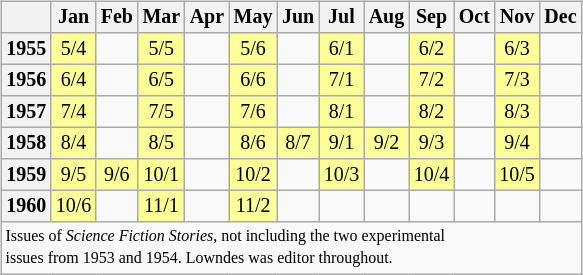<table class="wikitable" style="font-size: 10pt; line-height: 11pt; margin-left: 2em; text-align: center; float: right">
<tr>
<th></th>
<th>Jan</th>
<th>Feb</th>
<th>Mar</th>
<th>Apr</th>
<th>May</th>
<th>Jun</th>
<th>Jul</th>
<th>Aug</th>
<th>Sep</th>
<th>Oct</th>
<th>Nov</th>
<th>Dec</th>
</tr>
<tr>
<th>1955</th>
<td style="background-color:#ffff99">5/4</td>
<td></td>
<td style="background-color:#ffff99">5/5</td>
<td></td>
<td style="background-color:#ffff99">5/6</td>
<td></td>
<td style="background-color:#ffff99">6/1</td>
<td></td>
<td style="background-color:#ffff99">6/2</td>
<td></td>
<td style="background-color:#ffff99">6/3</td>
<td></td>
</tr>
<tr>
<th>1956</th>
<td style="background-color:#ffff99">6/4</td>
<td></td>
<td style="background-color:#ffff99">6/5</td>
<td></td>
<td style="background-color:#ffff99">6/6</td>
<td></td>
<td style="background-color:#ffff99">7/1</td>
<td></td>
<td style="background-color:#ffff99">7/2</td>
<td></td>
<td style="background-color:#ffff99">7/3</td>
<td></td>
</tr>
<tr>
<th>1957</th>
<td style="background-color:#ffff99">7/4</td>
<td></td>
<td style="background-color:#ffff99">7/5</td>
<td></td>
<td style="background-color:#ffff99">7/6</td>
<td></td>
<td style="background-color:#ffff99">8/1</td>
<td></td>
<td style="background-color:#ffff99">8/2</td>
<td></td>
<td style="background-color:#ffff99">8/3</td>
<td></td>
</tr>
<tr>
<th>1958</th>
<td style="background-color:#ffff99">8/4</td>
<td></td>
<td style="background-color:#ffff99">8/5</td>
<td></td>
<td style="background-color:#ffff99">8/6</td>
<td style="background-color:#ffff99">8/7</td>
<td style="background-color:#ffff99">9/1</td>
<td style="background-color:#ffff99">9/2</td>
<td style="background-color:#ffff99">9/3</td>
<td></td>
<td style="background-color:#ffff99">9/4</td>
<td></td>
</tr>
<tr>
<th>1959</th>
<td style="background-color:#ffff99">9/5</td>
<td style="background-color:#ffff99">9/6</td>
<td style="background-color:#ffff99">10/1</td>
<td></td>
<td style="background-color:#ffff99">10/2</td>
<td></td>
<td style="background-color:#ffff99">10/3</td>
<td></td>
<td style="background-color:#ffff99">10/4</td>
<td></td>
<td style="background-color:#ffff99">10/5</td>
<td></td>
</tr>
<tr>
<th>1960</th>
<td style="background-color:#ffff99">10/6</td>
<td></td>
<td style="background-color:#ffff99">11/1</td>
<td></td>
<td style="background-color:#ffff99">11/2</td>
<td></td>
<td></td>
<td></td>
<td></td>
<td></td>
<td></td>
<td></td>
</tr>
<tr>
<td colspan="13" style="font-size: 8pt; text-align:left">Issues of <em>Science Fiction Stories</em>, not including the two experimental<br>issues from 1953 and 1954.  Lowndes was editor throughout.</td>
</tr>
</table>
